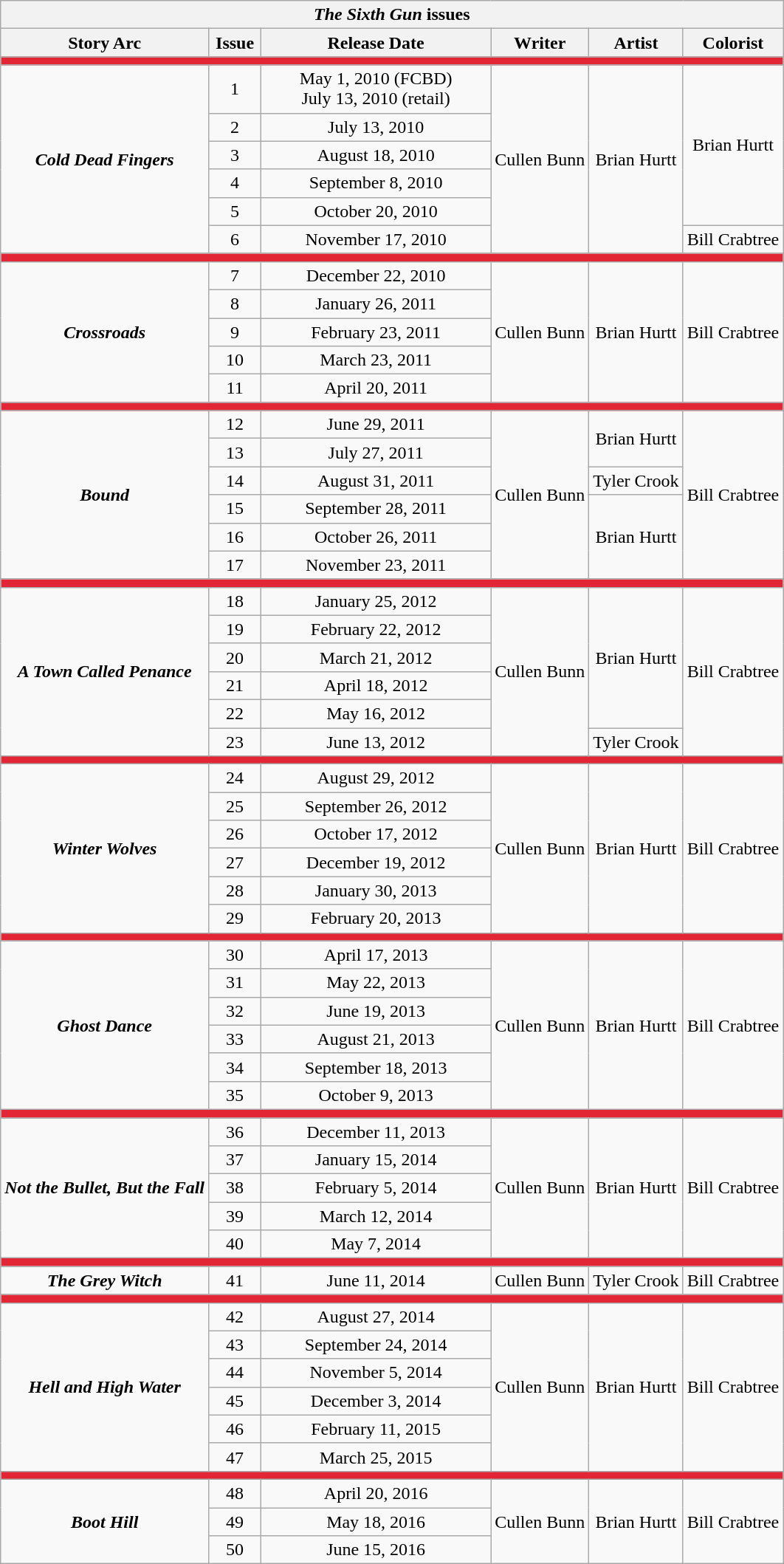<table class="wikitable mw-collapsible mw-collapsed" style="text-align: center">
<tr>
<th colspan=6><em>The Sixth Gun</em> issues</th>
</tr>
<tr>
<th>Story Arc</th>
<th width="40px">Issue</th>
<th width="200px">Release Date</th>
<th>Writer</th>
<th>Artist</th>
<th>Colorist</th>
</tr>
<tr>
<td colspan=6 style=background:#e32636;></td>
</tr>
<tr>
<td rowspan=6><strong><em>Cold Dead Fingers</em></strong></td>
<td>1</td>
<td>May 1, 2010 (FCBD)<br>July 13, 2010 (retail)</td>
<td rowspan=6>Cullen Bunn</td>
<td rowspan=6>Brian Hurtt</td>
<td rowspan=5>Brian Hurtt</td>
</tr>
<tr>
<td>2</td>
<td>July 13, 2010</td>
</tr>
<tr>
<td>3</td>
<td>August 18, 2010</td>
</tr>
<tr>
<td>4</td>
<td>September 8, 2010</td>
</tr>
<tr>
<td>5</td>
<td>October 20, 2010</td>
</tr>
<tr>
<td>6</td>
<td>November 17, 2010</td>
<td>Bill Crabtree</td>
</tr>
<tr>
<td colspan=6 style=background:#e32636;></td>
</tr>
<tr>
<td rowspan=5><strong><em>Crossroads</em></strong></td>
<td>7</td>
<td>December 22, 2010</td>
<td rowspan=5>Cullen Bunn</td>
<td rowspan=5>Brian Hurtt</td>
<td rowspan=5>Bill Crabtree</td>
</tr>
<tr>
<td>8</td>
<td>January 26, 2011</td>
</tr>
<tr>
<td>9</td>
<td>February 23, 2011</td>
</tr>
<tr>
<td>10</td>
<td>March 23, 2011</td>
</tr>
<tr>
<td>11</td>
<td>April 20, 2011</td>
</tr>
<tr>
<td colspan=6 style=background:#e32636;></td>
</tr>
<tr>
<td rowspan=6><strong><em>Bound</em></strong></td>
<td>12</td>
<td>June 29, 2011</td>
<td rowspan=6>Cullen Bunn</td>
<td rowspan=2>Brian Hurtt</td>
<td rowspan=6>Bill Crabtree</td>
</tr>
<tr>
<td>13</td>
<td>July 27, 2011</td>
</tr>
<tr>
<td>14</td>
<td>August 31, 2011</td>
<td>Tyler Crook</td>
</tr>
<tr>
<td>15</td>
<td>September 28, 2011</td>
<td rowspan=3>Brian Hurtt</td>
</tr>
<tr>
<td>16</td>
<td>October 26, 2011</td>
</tr>
<tr>
<td>17</td>
<td>November 23, 2011</td>
</tr>
<tr>
<td colspan=6 style=background:#e32636;></td>
</tr>
<tr>
<td rowspan=6><strong><em>A Town Called Penance</em></strong></td>
<td>18</td>
<td>January 25, 2012</td>
<td rowspan=6>Cullen Bunn</td>
<td rowspan=5>Brian Hurtt</td>
<td rowspan=6>Bill Crabtree</td>
</tr>
<tr>
<td>19</td>
<td>February 22, 2012</td>
</tr>
<tr>
<td>20</td>
<td>March 21, 2012</td>
</tr>
<tr>
<td>21</td>
<td>April 18, 2012</td>
</tr>
<tr>
<td>22</td>
<td>May 16, 2012</td>
</tr>
<tr>
<td>23</td>
<td>June 13, 2012</td>
<td>Tyler Crook</td>
</tr>
<tr>
<td colspan=6 style=background:#e32636;></td>
</tr>
<tr>
<td rowspan=6><strong><em>Winter Wolves</em></strong></td>
<td>24</td>
<td>August 29, 2012</td>
<td rowspan=6>Cullen Bunn</td>
<td rowspan=6>Brian Hurtt</td>
<td rowspan=6>Bill Crabtree</td>
</tr>
<tr>
<td>25</td>
<td>September 26, 2012</td>
</tr>
<tr>
<td>26</td>
<td>October 17, 2012</td>
</tr>
<tr>
<td>27</td>
<td>December 19, 2012</td>
</tr>
<tr>
<td>28</td>
<td>January 30, 2013</td>
</tr>
<tr>
<td>29</td>
<td>February 20, 2013</td>
</tr>
<tr>
<td colspan=6 style=background:#e32636;></td>
</tr>
<tr>
<td rowspan=6><strong><em>Ghost Dance</em></strong></td>
<td>30</td>
<td>April 17, 2013</td>
<td rowspan=6>Cullen Bunn</td>
<td rowspan=6>Brian Hurtt</td>
<td rowspan=6>Bill Crabtree</td>
</tr>
<tr>
<td>31</td>
<td>May 22, 2013</td>
</tr>
<tr>
<td>32</td>
<td>June 19, 2013</td>
</tr>
<tr>
<td>33</td>
<td>August 21, 2013</td>
</tr>
<tr>
<td>34</td>
<td>September 18, 2013</td>
</tr>
<tr>
<td>35</td>
<td>October 9, 2013</td>
</tr>
<tr>
<td colspan=6 style=background:#e32636;></td>
</tr>
<tr>
<td rowspan=5><strong><em>Not the Bullet, But the Fall</em></strong></td>
<td>36</td>
<td>December 11, 2013</td>
<td rowspan=5>Cullen Bunn</td>
<td rowspan=5>Brian Hurtt</td>
<td rowspan=5>Bill Crabtree</td>
</tr>
<tr>
<td>37</td>
<td>January 15, 2014</td>
</tr>
<tr>
<td>38</td>
<td>February 5, 2014</td>
</tr>
<tr>
<td>39</td>
<td>March 12, 2014</td>
</tr>
<tr>
<td>40</td>
<td>May 7, 2014</td>
</tr>
<tr>
<td colspan=6 style=background:#e32636;></td>
</tr>
<tr>
<td><strong><em>The Grey Witch</em></strong></td>
<td>41</td>
<td>June 11, 2014</td>
<td>Cullen Bunn</td>
<td>Tyler Crook</td>
<td>Bill Crabtree</td>
</tr>
<tr>
<td colspan=6 style=background:#e32636;></td>
</tr>
<tr>
<td rowspan=6><strong><em>Hell and High Water</em></strong></td>
<td>42</td>
<td>August 27, 2014</td>
<td rowspan=6>Cullen Bunn</td>
<td rowspan=6>Brian Hurtt</td>
<td rowspan=6>Bill Crabtree</td>
</tr>
<tr>
<td>43</td>
<td>September 24, 2014</td>
</tr>
<tr>
<td>44</td>
<td>November 5, 2014</td>
</tr>
<tr>
<td>45</td>
<td>December 3, 2014</td>
</tr>
<tr>
<td>46</td>
<td>February 11, 2015</td>
</tr>
<tr>
<td>47</td>
<td>March 25, 2015</td>
</tr>
<tr>
<td colspan=6 style=background:#e32636;></td>
</tr>
<tr>
<td rowspan=3><strong><em>Boot Hill</em></strong></td>
<td>48</td>
<td>April 20, 2016</td>
<td rowspan=3>Cullen Bunn</td>
<td rowspan=3>Brian Hurtt</td>
<td rowspan=3>Bill Crabtree</td>
</tr>
<tr>
<td>49</td>
<td>May 18, 2016</td>
</tr>
<tr>
<td>50</td>
<td>June 15, 2016</td>
</tr>
</table>
